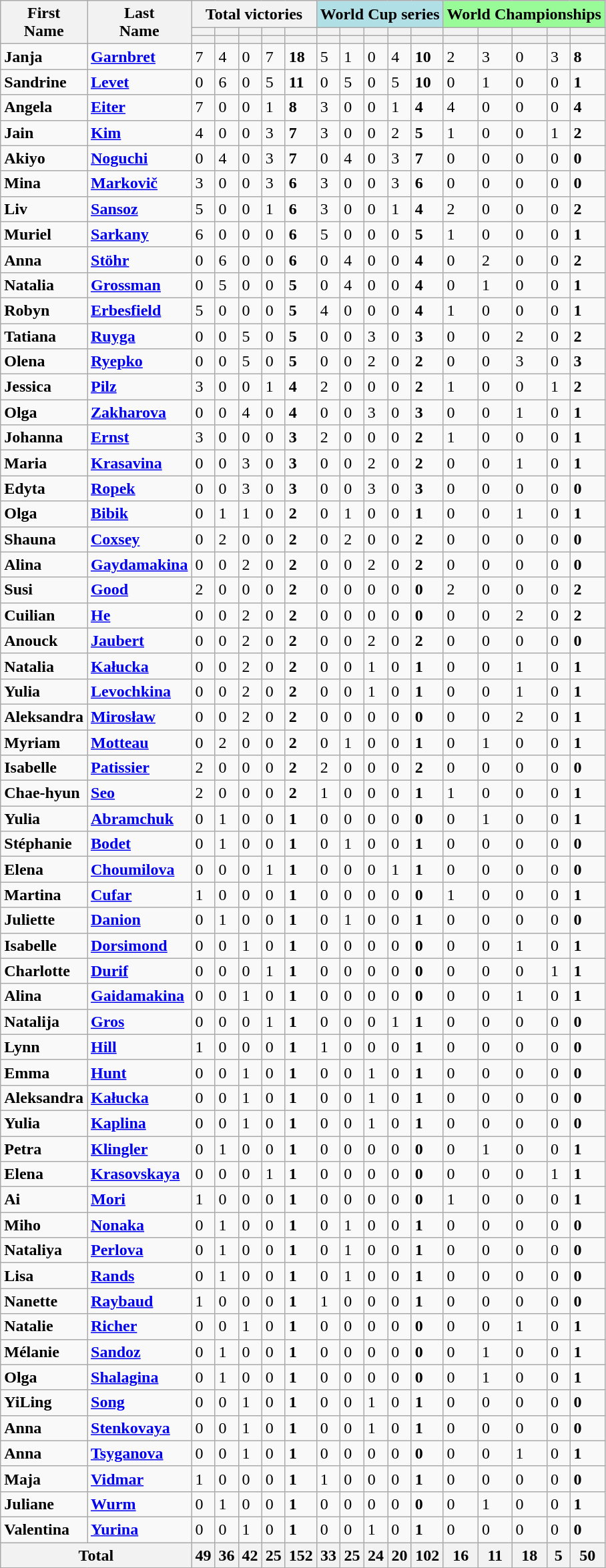<table class="wikitable sortable">
<tr>
<th rowspan=3>First<br>Name</th>
<th rowspan=3>Last<br>Name</th>
<th colspan=5>Total victories</th>
<th colspan=5 style="background:#b0e0e6">World Cup series</th>
<th colspan=5 style="background:#98FB98">World Championships</th>
</tr>
<tr>
<th></th>
<th></th>
<th></th>
<th></th>
<th></th>
<th></th>
<th></th>
<th></th>
<th></th>
<th></th>
<th></th>
<th></th>
<th></th>
<th></th>
<th></th>
</tr>
<tr>
<th></th>
<th></th>
<th></th>
<th></th>
<th></th>
<th></th>
<th></th>
<th></th>
<th></th>
<th></th>
<th></th>
<th></th>
<th></th>
<th></th>
<th></th>
</tr>
<tr>
<td><strong>Janja</strong></td>
<td><a href='#'><strong>Garnbret</strong></a></td>
<td>7</td>
<td>4</td>
<td>0</td>
<td>7</td>
<td><strong>18</strong></td>
<td>5</td>
<td>1</td>
<td>0</td>
<td>4</td>
<td><strong>10</strong></td>
<td>2</td>
<td>3</td>
<td>0</td>
<td>3</td>
<td><strong>8</strong></td>
</tr>
<tr>
<td><strong>Sandrine</strong></td>
<td><a href='#'><strong>Levet</strong></a></td>
<td>0</td>
<td>6</td>
<td>0</td>
<td>5</td>
<td><strong>11</strong></td>
<td>0</td>
<td>5</td>
<td>0</td>
<td>5</td>
<td><strong>10</strong></td>
<td>0</td>
<td>1</td>
<td>0</td>
<td>0</td>
<td><strong>1</strong></td>
</tr>
<tr>
<td><strong>Angela</strong></td>
<td><a href='#'><strong>Eiter</strong></a></td>
<td>7</td>
<td>0</td>
<td>0</td>
<td>1</td>
<td><strong>8</strong></td>
<td>3</td>
<td>0</td>
<td>0</td>
<td>1</td>
<td><strong>4</strong></td>
<td>4</td>
<td>0</td>
<td>0</td>
<td>0</td>
<td><strong>4</strong></td>
</tr>
<tr>
<td><strong>Jain</strong></td>
<td><a href='#'><strong>Kim</strong></a></td>
<td>4</td>
<td>0</td>
<td>0</td>
<td>3</td>
<td><strong>7</strong></td>
<td>3</td>
<td>0</td>
<td>0</td>
<td>2</td>
<td><strong>5</strong></td>
<td>1</td>
<td>0</td>
<td>0</td>
<td>1</td>
<td><strong>2</strong></td>
</tr>
<tr>
<td><strong>Akiyo</strong></td>
<td><a href='#'><strong>Noguchi</strong></a></td>
<td>0</td>
<td>4</td>
<td>0</td>
<td>3</td>
<td><strong>7</strong></td>
<td>0</td>
<td>4</td>
<td>0</td>
<td>3</td>
<td><strong>7</strong></td>
<td>0</td>
<td>0</td>
<td>0</td>
<td>0</td>
<td><strong>0</strong></td>
</tr>
<tr>
<td><strong>Mina</strong></td>
<td><a href='#'><strong>Markovič</strong></a></td>
<td>3</td>
<td>0</td>
<td>0</td>
<td>3</td>
<td><strong>6</strong></td>
<td>3</td>
<td>0</td>
<td>0</td>
<td>3</td>
<td><strong>6</strong></td>
<td>0</td>
<td>0</td>
<td>0</td>
<td>0</td>
<td><strong>0</strong></td>
</tr>
<tr>
<td><strong>Liv</strong></td>
<td><a href='#'><strong>Sansoz</strong></a></td>
<td>5</td>
<td>0</td>
<td>0</td>
<td>1</td>
<td><strong>6</strong></td>
<td>3</td>
<td>0</td>
<td>0</td>
<td>1</td>
<td><strong>4</strong></td>
<td>2</td>
<td>0</td>
<td>0</td>
<td>0</td>
<td><strong>2</strong></td>
</tr>
<tr>
<td><strong>Muriel</strong></td>
<td><a href='#'><strong>Sarkany</strong></a></td>
<td>6</td>
<td>0</td>
<td>0</td>
<td>0</td>
<td><strong>6</strong></td>
<td>5</td>
<td>0</td>
<td>0</td>
<td>0</td>
<td><strong>5</strong></td>
<td>1</td>
<td>0</td>
<td>0</td>
<td>0</td>
<td><strong>1</strong></td>
</tr>
<tr>
<td><strong>Anna</strong></td>
<td><a href='#'><strong>Stöhr</strong></a></td>
<td>0</td>
<td>6</td>
<td>0</td>
<td>0</td>
<td><strong>6</strong></td>
<td>0</td>
<td>4</td>
<td>0</td>
<td>0</td>
<td><strong>4</strong></td>
<td>0</td>
<td>2</td>
<td>0</td>
<td>0</td>
<td><strong>2</strong></td>
</tr>
<tr>
<td><strong>Natalia</strong></td>
<td><a href='#'><strong>Grossman</strong></a></td>
<td>0</td>
<td>5</td>
<td>0</td>
<td>0</td>
<td><strong>5</strong></td>
<td>0</td>
<td>4</td>
<td>0</td>
<td>0</td>
<td><strong>4</strong></td>
<td>0</td>
<td>1</td>
<td>0</td>
<td>0</td>
<td><strong>1</strong></td>
</tr>
<tr>
<td><strong>Robyn</strong></td>
<td><a href='#'><strong>Erbesfield</strong></a></td>
<td>5</td>
<td>0</td>
<td>0</td>
<td>0</td>
<td><strong>5</strong></td>
<td>4</td>
<td>0</td>
<td>0</td>
<td>0</td>
<td><strong>4</strong></td>
<td>1</td>
<td>0</td>
<td>0</td>
<td>0</td>
<td><strong>1</strong></td>
</tr>
<tr>
<td><strong>Tatiana</strong></td>
<td><a href='#'><strong>Ruyga</strong></a></td>
<td>0</td>
<td>0</td>
<td>5</td>
<td>0</td>
<td><strong>5</strong></td>
<td>0</td>
<td>0</td>
<td>3</td>
<td>0</td>
<td><strong>3</strong></td>
<td>0</td>
<td>0</td>
<td>2</td>
<td>0</td>
<td><strong>2</strong></td>
</tr>
<tr>
<td><strong>Olena</strong></td>
<td><a href='#'><strong>Ryepko</strong></a></td>
<td>0</td>
<td>0</td>
<td>5</td>
<td>0</td>
<td><strong>5</strong></td>
<td>0</td>
<td>0</td>
<td>2</td>
<td>0</td>
<td><strong>2</strong></td>
<td>0</td>
<td>0</td>
<td>3</td>
<td>0</td>
<td><strong>3</strong></td>
</tr>
<tr>
<td><strong>Jessica</strong></td>
<td><a href='#'><strong>Pilz</strong></a></td>
<td>3</td>
<td>0</td>
<td>0</td>
<td>1</td>
<td><strong>4</strong></td>
<td>2</td>
<td>0</td>
<td>0</td>
<td>0</td>
<td><strong>2</strong></td>
<td>1</td>
<td>0</td>
<td>0</td>
<td>1</td>
<td><strong>2</strong></td>
</tr>
<tr>
<td><strong>Olga</strong></td>
<td><a href='#'><strong>Zakharova</strong></a></td>
<td>0</td>
<td>0</td>
<td>4</td>
<td>0</td>
<td><strong>4</strong></td>
<td>0</td>
<td>0</td>
<td>3</td>
<td>0</td>
<td><strong>3</strong></td>
<td>0</td>
<td>0</td>
<td>1</td>
<td>0</td>
<td><strong>1</strong></td>
</tr>
<tr>
<td><strong>Johanna</strong></td>
<td><a href='#'><strong>Ernst</strong></a></td>
<td>3</td>
<td>0</td>
<td>0</td>
<td>0</td>
<td><strong>3</strong></td>
<td>2</td>
<td>0</td>
<td>0</td>
<td>0</td>
<td><strong>2</strong></td>
<td>1</td>
<td>0</td>
<td>0</td>
<td>0</td>
<td><strong>1</strong></td>
</tr>
<tr>
<td><strong>Maria</strong></td>
<td><a href='#'><strong>Krasavina</strong></a></td>
<td>0</td>
<td>0</td>
<td>3</td>
<td>0</td>
<td><strong>3</strong></td>
<td>0</td>
<td>0</td>
<td>2</td>
<td>0</td>
<td><strong>2</strong></td>
<td>0</td>
<td>0</td>
<td>1</td>
<td>0</td>
<td><strong>1</strong></td>
</tr>
<tr>
<td><strong>Edyta</strong></td>
<td><a href='#'><strong>Ropek</strong></a></td>
<td>0</td>
<td>0</td>
<td>3</td>
<td>0</td>
<td><strong>3</strong></td>
<td>0</td>
<td>0</td>
<td>3</td>
<td>0</td>
<td><strong>3</strong></td>
<td>0</td>
<td>0</td>
<td>0</td>
<td>0</td>
<td><strong>0</strong></td>
</tr>
<tr>
<td><strong>Olga</strong></td>
<td><a href='#'><strong>Bibik</strong></a></td>
<td>0</td>
<td>1</td>
<td>1</td>
<td>0</td>
<td><strong>2</strong></td>
<td>0</td>
<td>1</td>
<td>0</td>
<td>0</td>
<td><strong>1</strong></td>
<td>0</td>
<td>0</td>
<td>1</td>
<td>0</td>
<td><strong>1</strong></td>
</tr>
<tr>
<td><strong>Shauna</strong></td>
<td><a href='#'><strong>Coxsey</strong></a></td>
<td>0</td>
<td>2</td>
<td>0</td>
<td>0</td>
<td><strong>2</strong></td>
<td>0</td>
<td>2</td>
<td>0</td>
<td>0</td>
<td><strong>2</strong></td>
<td>0</td>
<td>0</td>
<td>0</td>
<td>0</td>
<td><strong>0</strong></td>
</tr>
<tr>
<td><strong>Alina</strong></td>
<td><a href='#'><strong>Gaydamakina</strong></a></td>
<td>0</td>
<td>0</td>
<td>2</td>
<td>0</td>
<td><strong>2</strong></td>
<td>0</td>
<td>0</td>
<td>2</td>
<td>0</td>
<td><strong>2</strong></td>
<td>0</td>
<td>0</td>
<td>0</td>
<td>0</td>
<td><strong>0</strong></td>
</tr>
<tr>
<td><strong>Susi</strong></td>
<td><a href='#'><strong>Good</strong></a></td>
<td>2</td>
<td>0</td>
<td>0</td>
<td>0</td>
<td><strong>2</strong></td>
<td>0</td>
<td>0</td>
<td>0</td>
<td>0</td>
<td><strong>0</strong></td>
<td>2</td>
<td>0</td>
<td>0</td>
<td>0</td>
<td><strong>2</strong></td>
</tr>
<tr>
<td><strong>Cuilian</strong></td>
<td><a href='#'><strong>He</strong></a></td>
<td>0</td>
<td>0</td>
<td>2</td>
<td>0</td>
<td><strong>2</strong></td>
<td>0</td>
<td>0</td>
<td>0</td>
<td>0</td>
<td><strong>0</strong></td>
<td>0</td>
<td>0</td>
<td>2</td>
<td>0</td>
<td><strong>2</strong></td>
</tr>
<tr>
<td><strong>Anouck</strong></td>
<td><a href='#'><strong>Jaubert</strong></a></td>
<td>0</td>
<td>0</td>
<td>2</td>
<td>0</td>
<td><strong>2</strong></td>
<td>0</td>
<td>0</td>
<td>2</td>
<td>0</td>
<td><strong>2</strong></td>
<td>0</td>
<td>0</td>
<td>0</td>
<td>0</td>
<td><strong>0</strong></td>
</tr>
<tr>
<td><strong>Natalia</strong></td>
<td><a href='#'><strong>Kałucka</strong></a></td>
<td>0</td>
<td>0</td>
<td>2</td>
<td>0</td>
<td><strong>2</strong></td>
<td>0</td>
<td>0</td>
<td>1</td>
<td>0</td>
<td><strong>1</strong></td>
<td>0</td>
<td>0</td>
<td>1</td>
<td>0</td>
<td><strong>1</strong></td>
</tr>
<tr>
<td><strong>Yulia</strong></td>
<td><a href='#'><strong>Levochkina</strong></a></td>
<td>0</td>
<td>0</td>
<td>2</td>
<td>0</td>
<td><strong>2</strong></td>
<td>0</td>
<td>0</td>
<td>1</td>
<td>0</td>
<td><strong>1</strong></td>
<td>0</td>
<td>0</td>
<td>1</td>
<td>0</td>
<td><strong>1</strong></td>
</tr>
<tr>
<td><strong>Aleksandra</strong></td>
<td><a href='#'><strong>Mirosław</strong></a></td>
<td>0</td>
<td>0</td>
<td>2</td>
<td>0</td>
<td><strong>2</strong></td>
<td>0</td>
<td>0</td>
<td>0</td>
<td>0</td>
<td><strong>0</strong></td>
<td>0</td>
<td>0</td>
<td>2</td>
<td>0</td>
<td><strong>1</strong></td>
</tr>
<tr>
<td><strong>Myriam</strong></td>
<td><a href='#'><strong>Motteau</strong></a></td>
<td>0</td>
<td>2</td>
<td>0</td>
<td>0</td>
<td><strong>2</strong></td>
<td>0</td>
<td>1</td>
<td>0</td>
<td>0</td>
<td><strong>1</strong></td>
<td>0</td>
<td>1</td>
<td>0</td>
<td>0</td>
<td><strong>1</strong></td>
</tr>
<tr>
<td><strong>Isabelle</strong></td>
<td><a href='#'><strong>Patissier</strong></a></td>
<td>2</td>
<td>0</td>
<td>0</td>
<td>0</td>
<td><strong>2</strong></td>
<td>2</td>
<td>0</td>
<td>0</td>
<td>0</td>
<td><strong>2</strong></td>
<td>0</td>
<td>0</td>
<td>0</td>
<td>0</td>
<td><strong>0</strong></td>
</tr>
<tr>
<td><strong>Chae-hyun</strong></td>
<td><a href='#'><strong>Seo</strong></a></td>
<td>2</td>
<td>0</td>
<td>0</td>
<td>0</td>
<td><strong>2</strong></td>
<td>1</td>
<td>0</td>
<td>0</td>
<td>0</td>
<td><strong>1</strong></td>
<td>1</td>
<td>0</td>
<td>0</td>
<td>0</td>
<td><strong>1</strong></td>
</tr>
<tr>
<td><strong>Yulia</strong></td>
<td><a href='#'><strong>Abramchuk</strong></a></td>
<td>0</td>
<td>1</td>
<td>0</td>
<td>0</td>
<td><strong>1</strong></td>
<td>0</td>
<td>0</td>
<td>0</td>
<td>0</td>
<td><strong>0</strong></td>
<td>0</td>
<td>1</td>
<td>0</td>
<td>0</td>
<td><strong>1</strong></td>
</tr>
<tr>
<td><strong>Stéphanie</strong></td>
<td><a href='#'><strong>Bodet</strong></a></td>
<td>0</td>
<td>1</td>
<td>0</td>
<td>0</td>
<td><strong>1</strong></td>
<td>0</td>
<td>1</td>
<td>0</td>
<td>0</td>
<td><strong>1</strong></td>
<td>0</td>
<td>0</td>
<td>0</td>
<td>0</td>
<td><strong>0</strong></td>
</tr>
<tr>
<td><strong>Elena</strong></td>
<td><a href='#'><strong>Choumilova</strong></a></td>
<td>0</td>
<td>0</td>
<td>0</td>
<td>1</td>
<td><strong>1</strong></td>
<td>0</td>
<td>0</td>
<td>0</td>
<td>1</td>
<td><strong>1</strong></td>
<td>0</td>
<td>0</td>
<td>0</td>
<td>0</td>
<td><strong>0</strong></td>
</tr>
<tr>
<td><strong>Martina</strong></td>
<td><a href='#'><strong>Cufar</strong></a></td>
<td>1</td>
<td>0</td>
<td>0</td>
<td>0</td>
<td><strong>1</strong></td>
<td>0</td>
<td>0</td>
<td>0</td>
<td>0</td>
<td><strong>0</strong></td>
<td>1</td>
<td>0</td>
<td>0</td>
<td>0</td>
<td><strong>1</strong></td>
</tr>
<tr>
<td><strong>Juliette</strong></td>
<td><a href='#'><strong>Danion</strong></a></td>
<td>0</td>
<td>1</td>
<td>0</td>
<td>0</td>
<td><strong>1</strong></td>
<td>0</td>
<td>1</td>
<td>0</td>
<td>0</td>
<td><strong>1</strong></td>
<td>0</td>
<td>0</td>
<td>0</td>
<td>0</td>
<td><strong>0</strong></td>
</tr>
<tr>
<td><strong>Isabelle</strong></td>
<td><a href='#'><strong>Dorsimond</strong></a></td>
<td>0</td>
<td>0</td>
<td>1</td>
<td>0</td>
<td><strong>1</strong></td>
<td>0</td>
<td>0</td>
<td>0</td>
<td>0</td>
<td><strong>0</strong></td>
<td>0</td>
<td>0</td>
<td>1</td>
<td>0</td>
<td><strong>1</strong></td>
</tr>
<tr>
<td><strong>Charlotte</strong></td>
<td><a href='#'><strong>Durif</strong></a></td>
<td>0</td>
<td>0</td>
<td>0</td>
<td>1</td>
<td><strong>1</strong></td>
<td>0</td>
<td>0</td>
<td>0</td>
<td>0</td>
<td><strong>0</strong></td>
<td>0</td>
<td>0</td>
<td>0</td>
<td>1</td>
<td><strong>1</strong></td>
</tr>
<tr>
<td><strong>Alina</strong></td>
<td><a href='#'><strong>Gaidamakina</strong></a></td>
<td>0</td>
<td>0</td>
<td>1</td>
<td>0</td>
<td><strong>1</strong></td>
<td>0</td>
<td>0</td>
<td>0</td>
<td>0</td>
<td><strong>0</strong></td>
<td>0</td>
<td>0</td>
<td>1</td>
<td>0</td>
<td><strong>1</strong></td>
</tr>
<tr>
<td><strong>Natalija</strong></td>
<td><a href='#'><strong>Gros</strong></a></td>
<td>0</td>
<td>0</td>
<td>0</td>
<td>1</td>
<td><strong>1</strong></td>
<td>0</td>
<td>0</td>
<td>0</td>
<td>1</td>
<td><strong>1</strong></td>
<td>0</td>
<td>0</td>
<td>0</td>
<td>0</td>
<td><strong>0</strong></td>
</tr>
<tr>
<td><strong>Lynn</strong></td>
<td><a href='#'><strong>Hill</strong></a></td>
<td>1</td>
<td>0</td>
<td>0</td>
<td>0</td>
<td><strong>1</strong></td>
<td>1</td>
<td>0</td>
<td>0</td>
<td>0</td>
<td><strong>1</strong></td>
<td>0</td>
<td>0</td>
<td>0</td>
<td>0</td>
<td><strong>0</strong></td>
</tr>
<tr>
<td><strong>Emma</strong></td>
<td><a href='#'><strong>Hunt</strong></a></td>
<td>0</td>
<td>0</td>
<td>1</td>
<td>0</td>
<td><strong>1</strong></td>
<td>0</td>
<td>0</td>
<td>1</td>
<td>0</td>
<td><strong>1</strong></td>
<td>0</td>
<td>0</td>
<td>0</td>
<td>0</td>
<td><strong>0</strong></td>
</tr>
<tr>
<td><strong>Aleksandra</strong></td>
<td><a href='#'><strong>Kałucka</strong></a></td>
<td>0</td>
<td>0</td>
<td>1</td>
<td>0</td>
<td><strong>1</strong></td>
<td>0</td>
<td>0</td>
<td>1</td>
<td>0</td>
<td><strong>1</strong></td>
<td>0</td>
<td>0</td>
<td>0</td>
<td>0</td>
<td><strong>0</strong></td>
</tr>
<tr>
<td><strong>Yulia</strong></td>
<td><a href='#'><strong>Kaplina</strong></a></td>
<td>0</td>
<td>0</td>
<td>1</td>
<td>0</td>
<td><strong>1</strong></td>
<td>0</td>
<td>0</td>
<td>1</td>
<td>0</td>
<td><strong>1</strong></td>
<td>0</td>
<td>0</td>
<td>0</td>
<td>0</td>
<td><strong>0</strong></td>
</tr>
<tr>
<td><strong>Petra</strong></td>
<td><a href='#'><strong>Klingler</strong></a></td>
<td>0</td>
<td>1</td>
<td>0</td>
<td>0</td>
<td><strong>1</strong></td>
<td>0</td>
<td>0</td>
<td>0</td>
<td>0</td>
<td><strong>0</strong></td>
<td>0</td>
<td>1</td>
<td>0</td>
<td>0</td>
<td><strong>1</strong></td>
</tr>
<tr>
<td><strong>Elena</strong></td>
<td><a href='#'><strong>Krasovskaya</strong></a></td>
<td>0</td>
<td>0</td>
<td>0</td>
<td>1</td>
<td><strong>1</strong></td>
<td>0</td>
<td>0</td>
<td>0</td>
<td>0</td>
<td><strong>0</strong></td>
<td>0</td>
<td>0</td>
<td>0</td>
<td>1</td>
<td><strong>1</strong></td>
</tr>
<tr>
<td><strong>Ai</strong></td>
<td><a href='#'><strong>Mori</strong></a></td>
<td>1</td>
<td>0</td>
<td>0</td>
<td>0</td>
<td><strong>1</strong></td>
<td>0</td>
<td>0</td>
<td>0</td>
<td>0</td>
<td><strong>0</strong></td>
<td>1</td>
<td>0</td>
<td>0</td>
<td>0</td>
<td><strong>1</strong></td>
</tr>
<tr>
<td><strong>Miho</strong></td>
<td><a href='#'><strong>Nonaka</strong></a></td>
<td>0</td>
<td>1</td>
<td>0</td>
<td>0</td>
<td><strong>1</strong></td>
<td>0</td>
<td>1</td>
<td>0</td>
<td>0</td>
<td><strong>1</strong></td>
<td>0</td>
<td>0</td>
<td>0</td>
<td>0</td>
<td><strong>0</strong></td>
</tr>
<tr>
<td><strong>Nataliya</strong></td>
<td><a href='#'><strong>Perlova</strong></a></td>
<td>0</td>
<td>1</td>
<td>0</td>
<td>0</td>
<td><strong>1</strong></td>
<td>0</td>
<td>1</td>
<td>0</td>
<td>0</td>
<td><strong>1</strong></td>
<td>0</td>
<td>0</td>
<td>0</td>
<td>0</td>
<td><strong>0</strong></td>
</tr>
<tr>
<td><strong>Lisa</strong></td>
<td><a href='#'><strong>Rands</strong></a></td>
<td>0</td>
<td>1</td>
<td>0</td>
<td>0</td>
<td><strong>1</strong></td>
<td>0</td>
<td>1</td>
<td>0</td>
<td>0</td>
<td><strong>1</strong></td>
<td>0</td>
<td>0</td>
<td>0</td>
<td>0</td>
<td><strong>0</strong></td>
</tr>
<tr>
<td><strong>Nanette</strong></td>
<td><a href='#'><strong>Raybaud</strong></a></td>
<td>1</td>
<td>0</td>
<td>0</td>
<td>0</td>
<td><strong>1</strong></td>
<td>1</td>
<td>0</td>
<td>0</td>
<td>0</td>
<td><strong>1</strong></td>
<td>0</td>
<td>0</td>
<td>0</td>
<td>0</td>
<td><strong>0</strong></td>
</tr>
<tr>
<td><strong>Natalie</strong></td>
<td><a href='#'><strong>Richer</strong></a></td>
<td>0</td>
<td>0</td>
<td>1</td>
<td>0</td>
<td><strong>1</strong></td>
<td>0</td>
<td>0</td>
<td>0</td>
<td>0</td>
<td><strong>0</strong></td>
<td>0</td>
<td>0</td>
<td>1</td>
<td>0</td>
<td><strong>1</strong></td>
</tr>
<tr>
<td><strong>Mélanie</strong></td>
<td><a href='#'><strong>Sandoz</strong></a></td>
<td>0</td>
<td>1</td>
<td>0</td>
<td>0</td>
<td><strong>1</strong></td>
<td>0</td>
<td>0</td>
<td>0</td>
<td>0</td>
<td><strong>0</strong></td>
<td>0</td>
<td>1</td>
<td>0</td>
<td>0</td>
<td><strong>1</strong></td>
</tr>
<tr>
<td><strong>Olga</strong></td>
<td><a href='#'><strong>Shalagina</strong></a></td>
<td>0</td>
<td>1</td>
<td>0</td>
<td>0</td>
<td><strong>1</strong></td>
<td>0</td>
<td>0</td>
<td>0</td>
<td>0</td>
<td><strong>0</strong></td>
<td>0</td>
<td>1</td>
<td>0</td>
<td>0</td>
<td><strong>1</strong></td>
</tr>
<tr>
<td><strong>YiLing</strong></td>
<td><a href='#'><strong>Song</strong></a></td>
<td>0</td>
<td>0</td>
<td>1</td>
<td>0</td>
<td><strong>1</strong></td>
<td>0</td>
<td>0</td>
<td>1</td>
<td>0</td>
<td><strong>1</strong></td>
<td>0</td>
<td>0</td>
<td>0</td>
<td>0</td>
<td><strong>0</strong></td>
</tr>
<tr>
<td><strong>Anna</strong></td>
<td><a href='#'><strong>Stenkovaya</strong></a></td>
<td>0</td>
<td>0</td>
<td>1</td>
<td>0</td>
<td><strong>1</strong></td>
<td>0</td>
<td>0</td>
<td>1</td>
<td>0</td>
<td><strong>1</strong></td>
<td>0</td>
<td>0</td>
<td>0</td>
<td>0</td>
<td><strong>0</strong></td>
</tr>
<tr>
<td><strong>Anna</strong></td>
<td><a href='#'><strong>Tsyganova</strong></a></td>
<td>0</td>
<td>0</td>
<td>1</td>
<td>0</td>
<td><strong>1</strong></td>
<td>0</td>
<td>0</td>
<td>0</td>
<td>0</td>
<td><strong>0</strong></td>
<td>0</td>
<td>0</td>
<td>1</td>
<td>0</td>
<td><strong>1</strong></td>
</tr>
<tr>
<td><strong>Maja</strong></td>
<td><a href='#'><strong>Vidmar</strong></a></td>
<td>1</td>
<td>0</td>
<td>0</td>
<td>0</td>
<td><strong>1</strong></td>
<td>1</td>
<td>0</td>
<td>0</td>
<td>0</td>
<td><strong>1</strong></td>
<td>0</td>
<td>0</td>
<td>0</td>
<td>0</td>
<td><strong>0</strong></td>
</tr>
<tr>
<td><strong>Juliane</strong></td>
<td><a href='#'><strong>Wurm</strong></a></td>
<td>0</td>
<td>1</td>
<td>0</td>
<td>0</td>
<td><strong>1</strong></td>
<td>0</td>
<td>0</td>
<td>0</td>
<td>0</td>
<td><strong>0</strong></td>
<td>0</td>
<td>1</td>
<td>0</td>
<td>0</td>
<td><strong>1</strong></td>
</tr>
<tr>
<td><strong>Valentina</strong></td>
<td><a href='#'><strong>Yurina</strong></a></td>
<td>0</td>
<td>0</td>
<td>1</td>
<td>0</td>
<td><strong>1</strong></td>
<td>0</td>
<td>0</td>
<td>1</td>
<td>0</td>
<td><strong>1</strong></td>
<td>0</td>
<td>0</td>
<td>0</td>
<td>0</td>
<td><strong>0</strong></td>
</tr>
<tr>
<th colspan=2>Total</th>
<th>49</th>
<th>36</th>
<th>42</th>
<th>25</th>
<th>152</th>
<th>33</th>
<th>25</th>
<th>24</th>
<th>20</th>
<th>102</th>
<th>16</th>
<th>11</th>
<th>18</th>
<th>5</th>
<th>50</th>
</tr>
</table>
